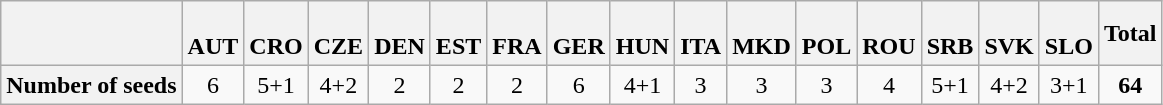<table class="wikitable">
<tr>
<th></th>
<th> <br>AUT</th>
<th> <br>CRO</th>
<th> <br>CZE</th>
<th> <br>DEN</th>
<th> <br>EST</th>
<th> <br>FRA</th>
<th> <br>GER</th>
<th> <br>HUN</th>
<th> <br>ITA</th>
<th> <br>MKD</th>
<th> <br>POL</th>
<th> <br>ROU</th>
<th> <br>SRB</th>
<th> <br>SVK</th>
<th> <br>SLO</th>
<th>Total</th>
</tr>
<tr align="center">
<th>Number of seeds</th>
<td>6</td>
<td>5+1</td>
<td>4+2</td>
<td>2</td>
<td>2</td>
<td>2</td>
<td>6</td>
<td>4+1</td>
<td>3</td>
<td>3</td>
<td>3</td>
<td>4</td>
<td>5+1</td>
<td>4+2</td>
<td>3+1</td>
<td><strong>64</strong></td>
</tr>
</table>
